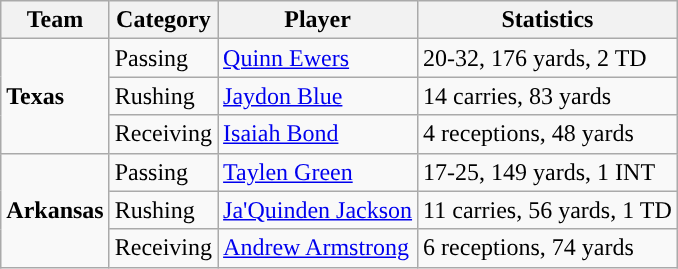<table class="wikitable" style="float: right;">
<tr>
<th>Team</th>
<th>Category</th>
<th>Player</th>
<th>Statistics</th>
</tr>
<tr>
<td rowspan=3><strong>Texas</strong></td>
<td>Passing</td>
<td><a href='#'>Quinn Ewers</a></td>
<td>20-32, 176 yards, 2 TD</td>
</tr>
<tr>
<td>Rushing</td>
<td><a href='#'>Jaydon Blue</a></td>
<td>14 carries, 83 yards</td>
</tr>
<tr>
<td>Receiving</td>
<td><a href='#'>Isaiah Bond</a></td>
<td>4 receptions, 48 yards</td>
</tr>
<tr>
<td rowspan=3><strong>Arkansas</strong></td>
<td>Passing</td>
<td><a href='#'>Taylen Green</a></td>
<td>17-25, 149 yards, 1 INT</td>
</tr>
<tr>
<td>Rushing</td>
<td><a href='#'>Ja'Quinden Jackson</a></td>
<td>11 carries, 56 yards, 1 TD</td>
</tr>
<tr>
<td>Receiving</td>
<td><a href='#'>Andrew Armstrong</a></td>
<td>6 receptions, 74 yards</td>
</tr>
</table>
